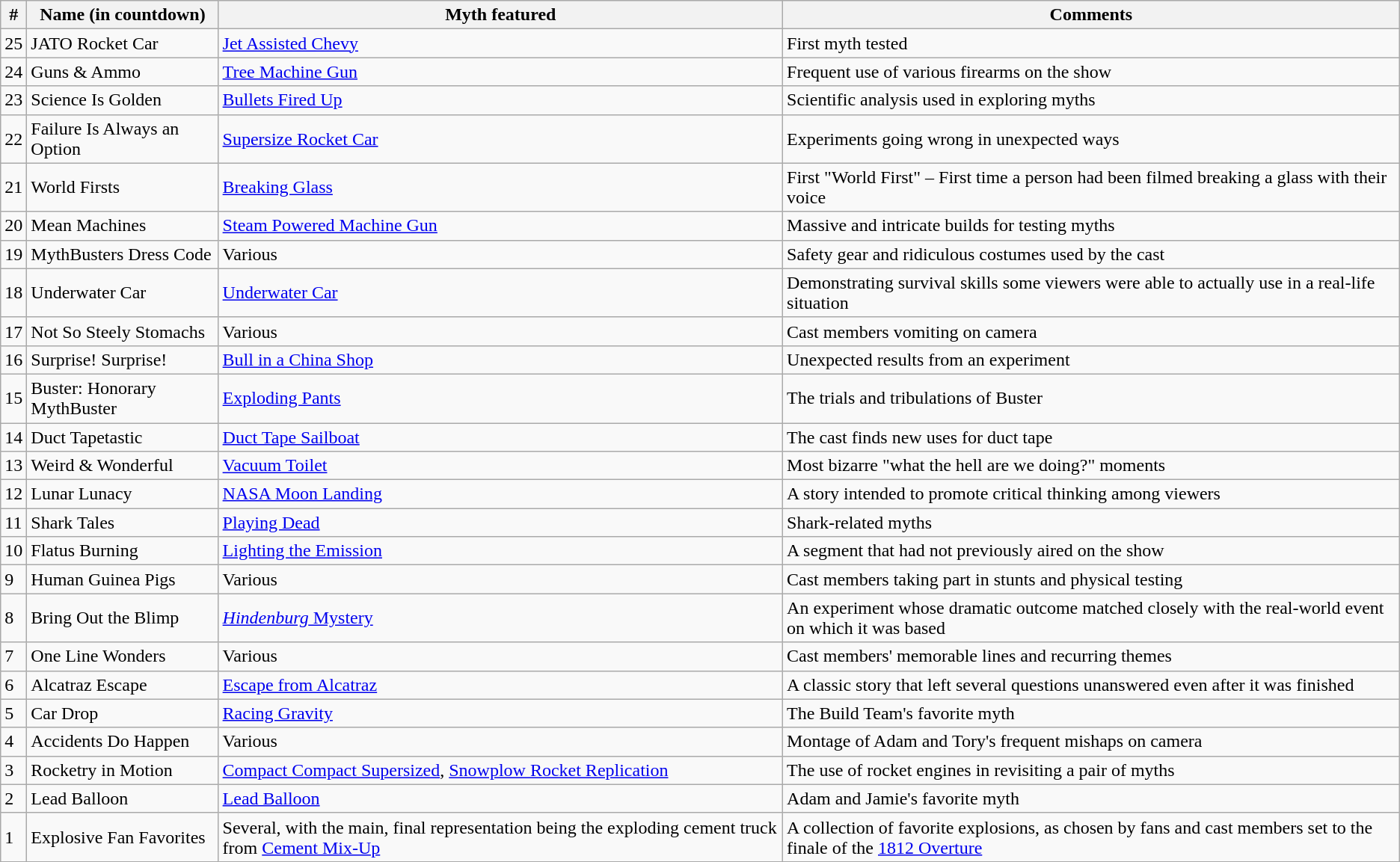<table class="wikitable plainrowheaders">
<tr>
<th>#</th>
<th>Name (in countdown)</th>
<th>Myth featured</th>
<th>Comments</th>
</tr>
<tr>
<td>25</td>
<td>JATO Rocket Car</td>
<td><a href='#'>Jet Assisted Chevy</a></td>
<td>First myth tested</td>
</tr>
<tr>
<td>24</td>
<td>Guns & Ammo</td>
<td><a href='#'>Tree Machine Gun</a></td>
<td>Frequent use of various firearms on the show</td>
</tr>
<tr>
<td>23</td>
<td>Science Is Golden</td>
<td><a href='#'>Bullets Fired Up</a></td>
<td>Scientific analysis used in exploring myths</td>
</tr>
<tr>
<td>22</td>
<td>Failure Is Always an Option</td>
<td><a href='#'>Supersize Rocket Car</a></td>
<td>Experiments going wrong in unexpected ways</td>
</tr>
<tr>
<td>21</td>
<td>World Firsts</td>
<td><a href='#'>Breaking Glass</a></td>
<td>First "World First" – First time a person had been filmed breaking a glass with their voice</td>
</tr>
<tr>
<td>20</td>
<td>Mean Machines</td>
<td><a href='#'>Steam Powered Machine Gun</a></td>
<td>Massive and intricate builds for testing myths</td>
</tr>
<tr>
<td>19</td>
<td>MythBusters Dress Code</td>
<td>Various</td>
<td>Safety gear and ridiculous costumes used by the cast</td>
</tr>
<tr>
<td>18</td>
<td>Underwater Car</td>
<td><a href='#'>Underwater Car</a></td>
<td>Demonstrating survival skills some viewers were able to actually use in a real-life situation</td>
</tr>
<tr>
<td>17</td>
<td>Not So Steely Stomachs</td>
<td>Various</td>
<td>Cast members vomiting on camera</td>
</tr>
<tr>
<td>16</td>
<td>Surprise! Surprise!</td>
<td><a href='#'>Bull in a China Shop</a></td>
<td>Unexpected results from an experiment</td>
</tr>
<tr>
<td>15</td>
<td>Buster: Honorary MythBuster</td>
<td><a href='#'>Exploding Pants</a></td>
<td>The trials and tribulations of Buster</td>
</tr>
<tr>
<td>14</td>
<td>Duct Tapetastic</td>
<td><a href='#'>Duct Tape Sailboat</a></td>
<td>The cast finds new uses for duct tape</td>
</tr>
<tr>
<td>13</td>
<td>Weird & Wonderful</td>
<td><a href='#'>Vacuum Toilet</a></td>
<td>Most bizarre "what the hell are we doing?" moments</td>
</tr>
<tr>
<td>12</td>
<td>Lunar Lunacy</td>
<td><a href='#'>NASA Moon Landing</a></td>
<td>A story intended to promote critical thinking among viewers</td>
</tr>
<tr>
<td>11</td>
<td>Shark Tales</td>
<td><a href='#'>Playing Dead</a></td>
<td>Shark-related myths</td>
</tr>
<tr>
<td>10</td>
<td>Flatus Burning</td>
<td><a href='#'>Lighting the Emission</a></td>
<td>A segment that had not previously aired on the show</td>
</tr>
<tr>
<td>9</td>
<td>Human Guinea Pigs</td>
<td>Various</td>
<td>Cast members taking part in stunts and physical testing</td>
</tr>
<tr>
<td>8</td>
<td>Bring Out the Blimp</td>
<td><a href='#'><em>Hindenburg</em> Mystery</a></td>
<td>An experiment whose dramatic outcome matched closely with the real-world event on which it was based</td>
</tr>
<tr>
<td>7</td>
<td>One Line Wonders</td>
<td>Various</td>
<td>Cast members' memorable lines and recurring themes</td>
</tr>
<tr>
<td>6</td>
<td>Alcatraz Escape</td>
<td><a href='#'>Escape from Alcatraz</a></td>
<td>A classic story that left several questions unanswered even after it was finished</td>
</tr>
<tr>
<td>5</td>
<td>Car Drop</td>
<td><a href='#'>Racing Gravity</a></td>
<td>The Build Team's favorite myth</td>
</tr>
<tr>
<td>4</td>
<td>Accidents Do Happen</td>
<td>Various</td>
<td>Montage of Adam and Tory's frequent mishaps on camera</td>
</tr>
<tr>
<td>3</td>
<td>Rocketry in Motion</td>
<td><a href='#'>Compact Compact Supersized</a>, <a href='#'>Snowplow Rocket Replication</a></td>
<td>The use of rocket engines in revisiting a pair of myths</td>
</tr>
<tr>
<td>2</td>
<td>Lead Balloon</td>
<td><a href='#'>Lead Balloon</a></td>
<td>Adam and Jamie's favorite myth</td>
</tr>
<tr>
<td>1</td>
<td>Explosive Fan Favorites</td>
<td>Several, with the main, final representation being the exploding cement truck from <a href='#'>Cement Mix-Up</a></td>
<td>A collection of favorite explosions, as chosen by fans and cast members set to the finale of the <a href='#'>1812 Overture</a></td>
</tr>
</table>
